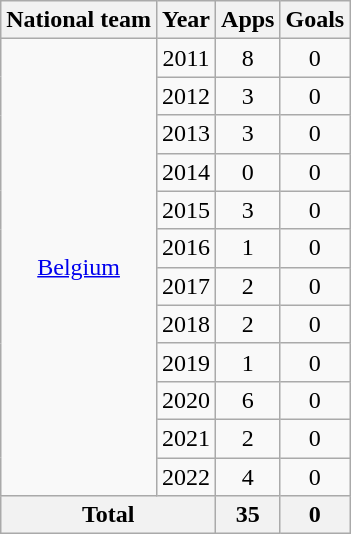<table class="wikitable" style="text-align: center;">
<tr>
<th>National team</th>
<th>Year</th>
<th>Apps</th>
<th>Goals</th>
</tr>
<tr>
<td rowspan="12"><a href='#'>Belgium</a></td>
<td>2011</td>
<td>8</td>
<td>0</td>
</tr>
<tr>
<td>2012</td>
<td>3</td>
<td>0</td>
</tr>
<tr>
<td>2013</td>
<td>3</td>
<td>0</td>
</tr>
<tr>
<td>2014</td>
<td>0</td>
<td>0</td>
</tr>
<tr>
<td>2015</td>
<td>3</td>
<td>0</td>
</tr>
<tr>
<td>2016</td>
<td>1</td>
<td>0</td>
</tr>
<tr>
<td>2017</td>
<td>2</td>
<td>0</td>
</tr>
<tr>
<td>2018</td>
<td>2</td>
<td>0</td>
</tr>
<tr>
<td>2019</td>
<td>1</td>
<td>0</td>
</tr>
<tr>
<td>2020</td>
<td>6</td>
<td>0</td>
</tr>
<tr>
<td>2021</td>
<td>2</td>
<td>0</td>
</tr>
<tr>
<td>2022</td>
<td>4</td>
<td>0</td>
</tr>
<tr>
<th colspan="2">Total</th>
<th>35</th>
<th>0</th>
</tr>
</table>
